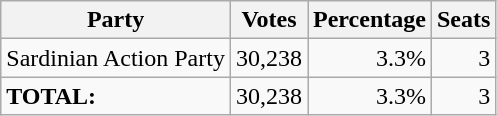<table class="wikitable mw-collapsible" style="text-align:right">
<tr>
<th>Party</th>
<th>Votes</th>
<th>Percentage</th>
<th>Seats</th>
</tr>
<tr>
<td style="text-align:left;">Sardinian Action Party</td>
<td>30,238</td>
<td>3.3%</td>
<td>3</td>
</tr>
<tr>
<td style="text-align:left;"><strong>TOTAL:</strong></td>
<td>30,238</td>
<td>3.3%</td>
<td>3</td>
</tr>
</table>
